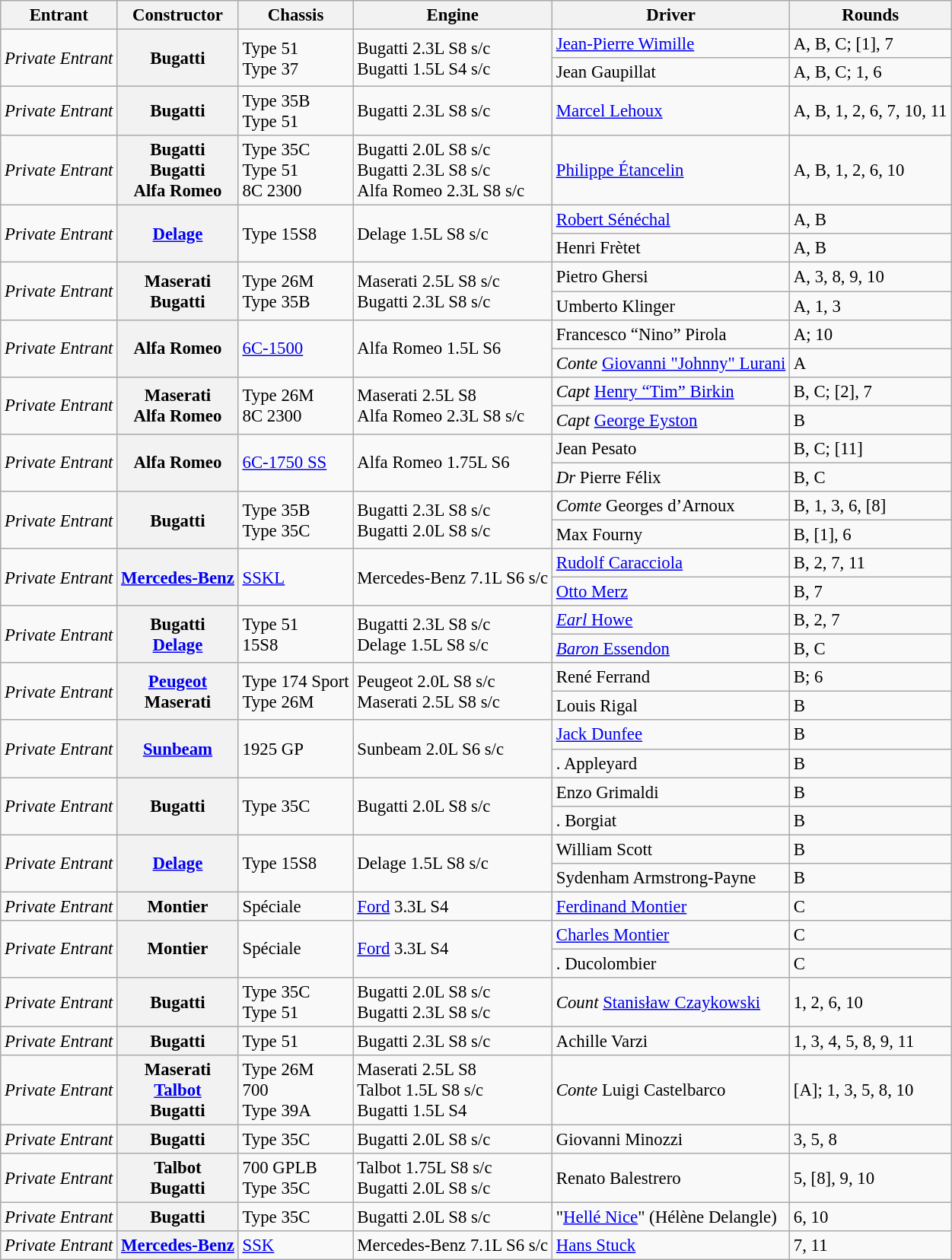<table class="wikitable" style="font-size: 95%">
<tr>
<th>Entrant</th>
<th>Constructor</th>
<th>Chassis</th>
<th>Engine</th>
<th>Driver</th>
<th>Rounds</th>
</tr>
<tr>
<td rowspan=2><em>Private Entrant</em></td>
<th rowspan=2>Bugatti</th>
<td rowspan=2>Type 51<br>Type 37</td>
<td rowspan=2>Bugatti 2.3L S8 s/c<br> Bugatti 1.5L S4 s/c</td>
<td> <a href='#'>Jean-Pierre Wimille</a></td>
<td>A, B, C; [1], 7</td>
</tr>
<tr>
<td> Jean Gaupillat</td>
<td>A, B, C; 1, 6</td>
</tr>
<tr>
<td><em>Private Entrant</em></td>
<th>Bugatti</th>
<td>Type 35B<br>Type 51</td>
<td>Bugatti 2.3L S8 s/c</td>
<td> <a href='#'>Marcel Lehoux</a></td>
<td>A, B, 1, 2, 6, 7, 10, 11</td>
</tr>
<tr>
<td><em>Private Entrant</em></td>
<th>Bugatti<br>Bugatti<br>Alfa Romeo</th>
<td>Type 35C<br>Type 51<br>8C 2300</td>
<td>Bugatti 2.0L S8 s/c<br> Bugatti 2.3L S8 s/c<br>Alfa Romeo 2.3L S8 s/c</td>
<td> <a href='#'>Philippe Étancelin</a></td>
<td>A, B, 1, 2, 6, 10</td>
</tr>
<tr>
<td rowspan=2><em>Private Entrant</em></td>
<th rowspan=2><a href='#'>Delage</a></th>
<td rowspan=2>Type 15S8</td>
<td rowspan=2>Delage 1.5L S8 s/c</td>
<td> <a href='#'>Robert Sénéchal</a></td>
<td>A, B</td>
</tr>
<tr>
<td> Henri Frètet</td>
<td>A, B</td>
</tr>
<tr>
<td rowspan=2><em>Private Entrant</em></td>
<th rowspan=2>Maserati<br>Bugatti</th>
<td rowspan=2>Type 26M<br>Type 35B</td>
<td rowspan=2>Maserati 2.5L S8 s/c<br>Bugatti 2.3L S8 s/c</td>
<td> Pietro Ghersi</td>
<td>A, 3, 8, 9, 10</td>
</tr>
<tr>
<td> Umberto Klinger</td>
<td>A, 1, 3</td>
</tr>
<tr>
<td rowspan=2><em>Private Entrant</em></td>
<th rowspan=2>Alfa Romeo</th>
<td rowspan=2><a href='#'>6C-1500</a></td>
<td rowspan=2>Alfa Romeo 1.5L S6</td>
<td> Francesco “Nino” Pirola</td>
<td>A; 10</td>
</tr>
<tr>
<td> <em>Conte</em> <a href='#'>Giovanni "Johnny" Lurani</a></td>
<td>A</td>
</tr>
<tr>
<td rowspan=2><em>Private Entrant</em></td>
<th rowspan=2>Maserati<br>Alfa Romeo</th>
<td rowspan=2>Type 26M<br>8C 2300</td>
<td rowspan=2>Maserati 2.5L S8<br>Alfa Romeo 2.3L S8 s/c</td>
<td> <em>Capt</em> <a href='#'>Henry “Tim” Birkin</a></td>
<td>B, C; [2], 7</td>
</tr>
<tr>
<td> <em>Capt</em> <a href='#'>George Eyston</a></td>
<td>B</td>
</tr>
<tr>
<td rowspan=2><em>Private Entrant</em></td>
<th rowspan=2>Alfa Romeo</th>
<td rowspan=2><a href='#'>6C-1750 SS</a></td>
<td rowspan=2>Alfa Romeo 1.75L S6</td>
<td> Jean Pesato</td>
<td>B, C; [11]</td>
</tr>
<tr>
<td> <em>Dr</em> Pierre Félix</td>
<td>B, C</td>
</tr>
<tr>
<td rowspan=2><em>Private Entrant</em></td>
<th rowspan=2>Bugatti</th>
<td rowspan=2>Type 35B<br>Type 35C</td>
<td rowspan=2>Bugatti 2.3L S8 s/c<br>Bugatti 2.0L S8 s/c</td>
<td> <em>Comte</em> Georges d’Arnoux</td>
<td>B, 1, 3, 6, [8]</td>
</tr>
<tr>
<td> Max Fourny</td>
<td>B, [1], 6</td>
</tr>
<tr>
<td rowspan=2><em>Private Entrant</em></td>
<th rowspan=2><a href='#'>Mercedes-Benz</a></th>
<td rowspan=2><a href='#'>SSKL</a></td>
<td rowspan=2>Mercedes-Benz 7.1L S6 s/c</td>
<td> <a href='#'>Rudolf Caracciola</a></td>
<td>B, 2, 7, 11</td>
</tr>
<tr>
<td> <a href='#'>Otto Merz</a></td>
<td>B, 7</td>
</tr>
<tr>
<td rowspan=2><em>Private Entrant</em></td>
<th rowspan=2>Bugatti<br><a href='#'>Delage</a></th>
<td rowspan=2>Type 51<br>15S8</td>
<td rowspan=2>Bugatti 2.3L S8 s/c<br> Delage 1.5L S8 s/c</td>
<td> <a href='#'><em>Earl</em> Howe</a></td>
<td>B, 2, 7</td>
</tr>
<tr>
<td> <a href='#'><em>Baron</em> Essendon</a></td>
<td>B, C</td>
</tr>
<tr>
<td rowspan=2><em>Private Entrant</em></td>
<th rowspan=2><a href='#'>Peugeot</a><br>Maserati</th>
<td rowspan=2>Type 174 Sport<br>Type 26M</td>
<td rowspan=2>Peugeot 2.0L S8 s/c<br> Maserati 2.5L S8 s/c</td>
<td> René Ferrand</td>
<td>B; 6</td>
</tr>
<tr>
<td> Louis Rigal</td>
<td>B</td>
</tr>
<tr>
<td rowspan=2><em>Private Entrant</em></td>
<th rowspan=2><a href='#'>Sunbeam</a></th>
<td rowspan=2>1925 GP</td>
<td rowspan=2>Sunbeam 2.0L S6 s/c</td>
<td> <a href='#'>Jack Dunfee</a></td>
<td>B</td>
</tr>
<tr>
<td> . Appleyard</td>
<td>B</td>
</tr>
<tr>
<td rowspan=2><em>Private Entrant</em></td>
<th rowspan=2>Bugatti</th>
<td rowspan=2>Type 35C</td>
<td rowspan=2>Bugatti 2.0L S8 s/c</td>
<td> Enzo Grimaldi</td>
<td>B</td>
</tr>
<tr>
<td> . Borgiat</td>
<td>B</td>
</tr>
<tr>
<td rowspan=2><em>Private Entrant</em></td>
<th rowspan=2><a href='#'>Delage</a></th>
<td rowspan=2>Type 15S8</td>
<td rowspan=2>Delage 1.5L S8 s/c</td>
<td> William Scott</td>
<td>B</td>
</tr>
<tr>
<td> Sydenham Armstrong-Payne</td>
<td>B</td>
</tr>
<tr>
<td><em>Private Entrant</em></td>
<th>Montier</th>
<td>Spéciale</td>
<td><a href='#'>Ford</a> 3.3L S4</td>
<td> <a href='#'>Ferdinand Montier</a></td>
<td>C</td>
</tr>
<tr>
<td rowspan=2><em>Private Entrant</em></td>
<th rowspan=2>Montier</th>
<td rowspan=2>Spéciale</td>
<td rowspan=2><a href='#'>Ford</a> 3.3L S4</td>
<td> <a href='#'>Charles Montier</a></td>
<td>C</td>
</tr>
<tr>
<td> . Ducolombier</td>
<td>C</td>
</tr>
<tr>
<td><em>Private Entrant</em></td>
<th>Bugatti</th>
<td>Type 35C<br>Type 51</td>
<td>Bugatti 2.0L S8 s/c<br>Bugatti 2.3L S8 s/c</td>
<td> <em>Count</em> <a href='#'>Stanisław Czaykowski</a><br></td>
<td>1, 2, 6, 10</td>
</tr>
<tr>
<td><em>Private Entrant</em></td>
<th>Bugatti</th>
<td>Type 51</td>
<td>Bugatti 2.3L S8 s/c</td>
<td> Achille Varzi</td>
<td>1, 3, 4, 5, 8, 9, 11</td>
</tr>
<tr>
<td><em>Private Entrant</em></td>
<th>Maserati<br><a href='#'>Talbot</a><br>Bugatti</th>
<td>Type 26M<br>700<br>Type 39A</td>
<td>Maserati 2.5L S8<br>Talbot 1.5L S8 s/c<br>Bugatti 1.5L S4</td>
<td> <em>Conte</em> Luigi Castelbarco</td>
<td>[A]; 1, 3, 5, 8, 10</td>
</tr>
<tr>
<td><em>Private Entrant</em></td>
<th>Bugatti</th>
<td>Type 35C</td>
<td>Bugatti 2.0L S8 s/c</td>
<td> Giovanni Minozzi</td>
<td>3, 5, 8</td>
</tr>
<tr>
<td><em>Private Entrant</em></td>
<th>Talbot<br>Bugatti</th>
<td>700 GPLB<br>Type 35C</td>
<td>Talbot 1.75L S8 s/c<br>Bugatti 2.0L S8 s/c</td>
<td> Renato Balestrero</td>
<td>5, [8], 9, 10</td>
</tr>
<tr>
<td><em>Private Entrant</em></td>
<th>Bugatti</th>
<td>Type 35C</td>
<td>Bugatti 2.0L S8 s/c</td>
<td> "<a href='#'>Hellé Nice</a>" (Hélène Delangle)</td>
<td>6, 10</td>
</tr>
<tr>
<td><em>Private Entrant</em></td>
<th><a href='#'>Mercedes-Benz</a></th>
<td><a href='#'>SSK</a></td>
<td>Mercedes-Benz 7.1L S6 s/c</td>
<td> <a href='#'>Hans Stuck</a></td>
<td>7, 11</td>
</tr>
</table>
